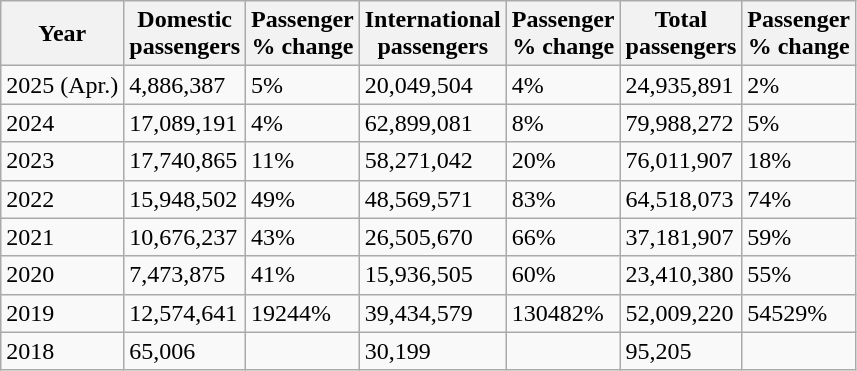<table class="wikitable sortable">
<tr>
<th>Year</th>
<th>Domestic<br> passengers</th>
<th>Passenger<br>% change</th>
<th>International<br> passengers</th>
<th>Passenger<br>% change</th>
<th>Total<br> passengers</th>
<th>Passenger<br>% change</th>
</tr>
<tr>
<td>2025 (Apr.)</td>
<td>4,886,387</td>
<td> 5%</td>
<td>20,049,504</td>
<td> 4%</td>
<td>24,935,891</td>
<td> 2%</td>
</tr>
<tr>
<td>2024</td>
<td>17,089,191</td>
<td> 4%</td>
<td>62,899,081</td>
<td> 8%</td>
<td>79,988,272</td>
<td> 5%</td>
</tr>
<tr>
<td>2023</td>
<td>17,740,865</td>
<td> 11%</td>
<td>58,271,042</td>
<td> 20%</td>
<td>76,011,907</td>
<td> 18%</td>
</tr>
<tr>
<td>2022</td>
<td>15,948,502</td>
<td> 49%</td>
<td>48,569,571</td>
<td> 83%</td>
<td>64,518,073</td>
<td> 74%</td>
</tr>
<tr>
<td>2021</td>
<td>10,676,237</td>
<td> 43%</td>
<td>26,505,670</td>
<td> 66%</td>
<td>37,181,907</td>
<td> 59%</td>
</tr>
<tr>
<td>2020</td>
<td>7,473,875</td>
<td> 41%</td>
<td>15,936,505</td>
<td> 60%</td>
<td>23,410,380</td>
<td> 55%</td>
</tr>
<tr>
<td>2019</td>
<td>12,574,641</td>
<td> 19244%</td>
<td>39,434,579</td>
<td> 130482%</td>
<td>52,009,220</td>
<td> 54529%</td>
</tr>
<tr>
<td>2018</td>
<td>65,006</td>
<td></td>
<td>30,199</td>
<td></td>
<td>95,205</td>
<td></td>
</tr>
</table>
